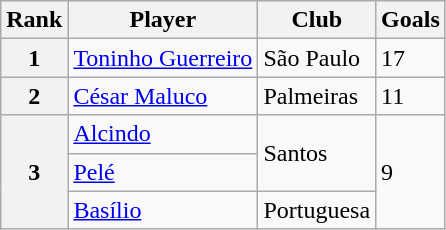<table class="wikitable">
<tr>
<th>Rank</th>
<th>Player</th>
<th>Club</th>
<th>Goals</th>
</tr>
<tr>
<th>1</th>
<td><a href='#'>Toninho Guerreiro</a></td>
<td>São Paulo</td>
<td>17</td>
</tr>
<tr>
<th>2</th>
<td><a href='#'>César Maluco</a></td>
<td>Palmeiras</td>
<td>11</td>
</tr>
<tr>
<th rowspan="3">3</th>
<td><a href='#'>Alcindo</a></td>
<td rowspan="2">Santos</td>
<td rowspan="3">9</td>
</tr>
<tr>
<td><a href='#'>Pelé</a></td>
</tr>
<tr>
<td><a href='#'>Basílio</a></td>
<td>Portuguesa</td>
</tr>
</table>
